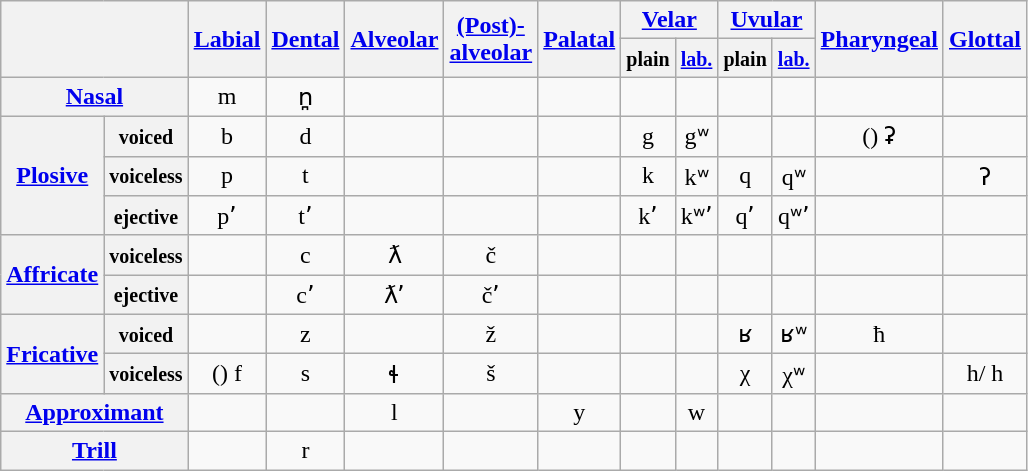<table class="wikitable">
<tr>
<th colspan=2 rowspan=2></th>
<th rowspan=2><a href='#'>Labial</a></th>
<th rowspan=2><a href='#'>Dental</a></th>
<th rowspan=2><a href='#'>Alveolar</a></th>
<th rowspan=2><a href='#'>(Post)-<br>alveolar</a></th>
<th rowspan=2><a href='#'>Palatal</a></th>
<th colspan=2><a href='#'>Velar</a></th>
<th colspan=2><a href='#'>Uvular</a></th>
<th rowspan=2><a href='#'>Pharyngeal</a></th>
<th rowspan=2><a href='#'>Glottal</a></th>
</tr>
<tr>
<th><small>plain</small></th>
<th><small><a href='#'>lab.</a></small></th>
<th><small>plain</small></th>
<th><small><a href='#'>lab.</a></small></th>
</tr>
<tr align=center>
<th colspan=2><a href='#'>Nasal</a></th>
<td> m</td>
<td> n̪</td>
<td></td>
<td></td>
<td></td>
<td></td>
<td></td>
<td></td>
<td></td>
<td></td>
<td></td>
</tr>
<tr align=center>
<th rowspan=3><a href='#'>Plosive</a></th>
<th><small>voiced</small></th>
<td> b</td>
<td> d</td>
<td></td>
<td></td>
<td></td>
<td> g</td>
<td> gʷ</td>
<td></td>
<td></td>
<td>() ʡ</td>
<td></td>
</tr>
<tr align=center>
<th><small>voiceless</small></th>
<td> p</td>
<td> t</td>
<td></td>
<td></td>
<td></td>
<td> k</td>
<td> kʷ</td>
<td> q</td>
<td> qʷ</td>
<td></td>
<td> ʔ</td>
</tr>
<tr align=center>
<th><small>ejective</small></th>
<td> pʼ</td>
<td> tʼ</td>
<td></td>
<td></td>
<td></td>
<td> kʼ</td>
<td> kʷʼ</td>
<td> qʼ</td>
<td> qʷʼ</td>
<td></td>
<td></td>
</tr>
<tr align=center>
<th rowspan=2><a href='#'>Affricate</a></th>
<th><small>voiceless</small></th>
<td></td>
<td> c</td>
<td> ƛ</td>
<td> č</td>
<td></td>
<td></td>
<td></td>
<td></td>
<td></td>
<td></td>
<td></td>
</tr>
<tr align=center>
<th><small>ejective</small></th>
<td></td>
<td> cʼ</td>
<td> ƛʼ</td>
<td> čʼ</td>
<td></td>
<td></td>
<td></td>
<td></td>
<td></td>
<td></td>
<td></td>
</tr>
<tr align=center>
<th rowspan=2><a href='#'>Fricative</a></th>
<th><small>voiced</small></th>
<td></td>
<td> z</td>
<td></td>
<td> ž</td>
<td></td>
<td></td>
<td></td>
<td> ʁ</td>
<td> ʁʷ</td>
<td> ħ</td>
<td></td>
</tr>
<tr align=center>
<th><small>voiceless</small></th>
<td>() f</td>
<td> s</td>
<td> ɬ</td>
<td> š</td>
<td></td>
<td></td>
<td></td>
<td> χ</td>
<td> χʷ</td>
<td></td>
<td /{{IPAlink>h/ h</td>
</tr>
<tr align=center>
<th colspan=2><a href='#'>Approximant</a></th>
<td></td>
<td></td>
<td> l</td>
<td></td>
<td> y</td>
<td></td>
<td> w</td>
<td></td>
<td></td>
<td></td>
<td></td>
</tr>
<tr align=center>
<th colspan=2><a href='#'>Trill</a></th>
<td></td>
<td> r</td>
<td></td>
<td></td>
<td></td>
<td></td>
<td></td>
<td></td>
<td></td>
<td></td>
<td></td>
</tr>
</table>
